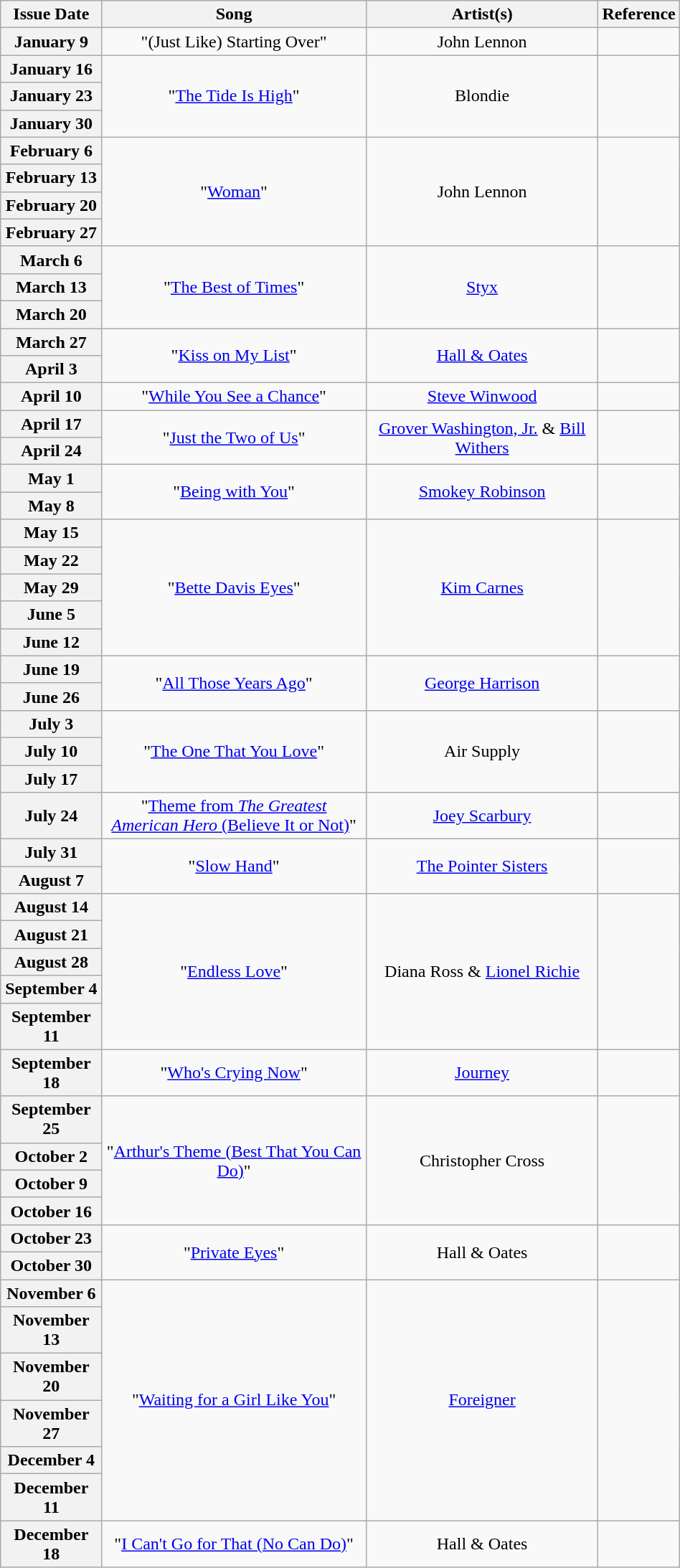<table class="wikitable plainrowheaders"  style="text-align:center; width:50%;">
<tr>
<th width=15%>Issue Date</th>
<th width=40%>Song</th>
<th width=35%>Artist(s)</th>
<th width=10%>Reference</th>
</tr>
<tr>
<th scope="row">January 9</th>
<td>"(Just Like) Starting Over"</td>
<td>John Lennon</td>
<td></td>
</tr>
<tr>
<th scope="row">January 16</th>
<td rowspan="3">"<a href='#'>The Tide Is High</a>"</td>
<td rowspan="3">Blondie</td>
<td rowspan="3"></td>
</tr>
<tr>
<th scope="row">January 23</th>
</tr>
<tr>
<th scope="row">January 30</th>
</tr>
<tr>
<th scope="row">February 6</th>
<td rowspan="4">"<a href='#'>Woman</a>"</td>
<td rowspan="4">John Lennon</td>
<td rowspan="4"></td>
</tr>
<tr>
<th scope="row">February 13</th>
</tr>
<tr>
<th scope="row">February 20</th>
</tr>
<tr>
<th scope="row">February 27</th>
</tr>
<tr>
<th scope="row">March 6</th>
<td rowspan="3">"<a href='#'>The Best of Times</a>"</td>
<td rowspan="3"><a href='#'>Styx</a></td>
<td rowspan="3"></td>
</tr>
<tr>
<th scope="row">March 13</th>
</tr>
<tr>
<th scope="row">March 20</th>
</tr>
<tr>
<th scope="row">March 27</th>
<td rowspan="2">"<a href='#'>Kiss on My List</a>"</td>
<td rowspan="2"><a href='#'>Hall & Oates</a></td>
<td rowspan="2"></td>
</tr>
<tr>
<th scope="row">April 3</th>
</tr>
<tr>
<th scope="row">April 10</th>
<td>"<a href='#'>While You See a Chance</a>"</td>
<td><a href='#'>Steve Winwood</a></td>
<td></td>
</tr>
<tr>
<th scope="row">April 17</th>
<td rowspan="2">"<a href='#'>Just the Two of Us</a>"</td>
<td rowspan="2"><a href='#'>Grover Washington, Jr.</a> & <a href='#'>Bill Withers</a></td>
<td rowspan="2"></td>
</tr>
<tr>
<th scope="row">April 24</th>
</tr>
<tr>
<th scope="row">May 1</th>
<td rowspan="2">"<a href='#'>Being with You</a>"</td>
<td rowspan="2"><a href='#'>Smokey Robinson</a></td>
<td rowspan="2"></td>
</tr>
<tr>
<th scope="row">May 8</th>
</tr>
<tr>
<th scope="row">May 15</th>
<td rowspan="5">"<a href='#'>Bette Davis Eyes</a>"</td>
<td rowspan="5"><a href='#'>Kim Carnes</a></td>
<td rowspan="5"></td>
</tr>
<tr>
<th scope="row">May 22</th>
</tr>
<tr>
<th scope="row">May 29</th>
</tr>
<tr>
<th scope="row">June 5</th>
</tr>
<tr>
<th scope="row">June 12</th>
</tr>
<tr>
<th scope="row">June 19</th>
<td rowspan="2">"<a href='#'>All Those Years Ago</a>"</td>
<td rowspan="2"><a href='#'>George Harrison</a></td>
<td rowspan="2"></td>
</tr>
<tr>
<th scope="row">June 26</th>
</tr>
<tr>
<th scope="row">July 3</th>
<td rowspan="3">"<a href='#'>The One That You Love</a>"</td>
<td rowspan="3">Air Supply</td>
<td rowspan="3"></td>
</tr>
<tr>
<th scope="row">July 10</th>
</tr>
<tr>
<th scope="row">July 17</th>
</tr>
<tr>
<th scope="row">July 24</th>
<td>"<a href='#'>Theme from <em>The Greatest American Hero</em> (Believe It or Not)</a>"</td>
<td><a href='#'>Joey Scarbury</a></td>
<td></td>
</tr>
<tr>
<th scope="row">July 31</th>
<td rowspan="2">"<a href='#'>Slow Hand</a>"</td>
<td rowspan="2"><a href='#'>The Pointer Sisters</a></td>
<td rowspan="2"></td>
</tr>
<tr>
<th scope="row">August 7</th>
</tr>
<tr>
<th scope="row">August 14</th>
<td rowspan="5">"<a href='#'>Endless Love</a>"</td>
<td rowspan="5">Diana Ross & <a href='#'>Lionel Richie</a></td>
<td rowspan="5"></td>
</tr>
<tr>
<th scope="row">August 21</th>
</tr>
<tr>
<th scope="row">August 28</th>
</tr>
<tr>
<th scope="row">September 4</th>
</tr>
<tr>
<th scope="row">September 11</th>
</tr>
<tr>
<th scope="row">September 18</th>
<td>"<a href='#'>Who's Crying Now</a>"</td>
<td><a href='#'>Journey</a></td>
<td></td>
</tr>
<tr>
<th scope="row">September 25</th>
<td rowspan="4">"<a href='#'>Arthur's Theme (Best That You Can Do)</a>"</td>
<td rowspan="4">Christopher Cross</td>
<td rowspan="4"></td>
</tr>
<tr>
<th scope="row">October 2</th>
</tr>
<tr>
<th scope="row">October 9</th>
</tr>
<tr>
<th scope="row">October 16</th>
</tr>
<tr>
<th scope="row">October 23</th>
<td rowspan="2">"<a href='#'>Private Eyes</a>"</td>
<td rowspan="2">Hall & Oates</td>
<td rowspan="2"></td>
</tr>
<tr>
<th scope="row">October 30</th>
</tr>
<tr>
<th scope="row">November 6</th>
<td rowspan="6">"<a href='#'>Waiting for a Girl Like You</a>"</td>
<td rowspan="6"><a href='#'>Foreigner</a></td>
<td rowspan="6"></td>
</tr>
<tr>
<th scope="row">November 13</th>
</tr>
<tr>
<th scope="row">November 20</th>
</tr>
<tr>
<th scope="row">November 27</th>
</tr>
<tr>
<th scope="row">December 4</th>
</tr>
<tr>
<th scope="row">December 11</th>
</tr>
<tr>
<th scope="row">December 18</th>
<td>"<a href='#'>I Can't Go for That (No Can Do)</a>"</td>
<td>Hall & Oates</td>
<td></td>
</tr>
</table>
